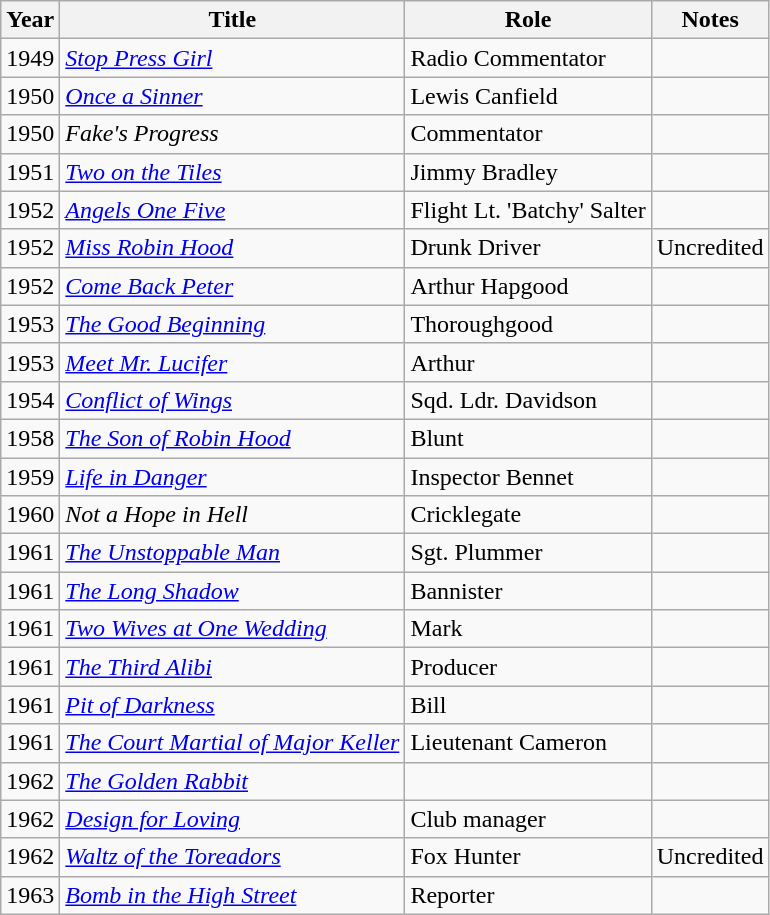<table class="wikitable">
<tr>
<th>Year</th>
<th>Title</th>
<th>Role</th>
<th>Notes</th>
</tr>
<tr>
<td>1949</td>
<td><em><a href='#'>Stop Press Girl</a></em></td>
<td>Radio Commentator</td>
<td></td>
</tr>
<tr>
<td>1950</td>
<td><em><a href='#'>Once a Sinner</a></em></td>
<td>Lewis Canfield</td>
<td></td>
</tr>
<tr>
<td>1950</td>
<td><em>Fake's Progress</em></td>
<td>Commentator</td>
<td></td>
</tr>
<tr>
<td>1951</td>
<td><em><a href='#'>Two on the Tiles</a></em></td>
<td>Jimmy Bradley</td>
<td></td>
</tr>
<tr>
<td>1952</td>
<td><em><a href='#'>Angels One Five</a></em></td>
<td>Flight Lt. 'Batchy' Salter</td>
<td></td>
</tr>
<tr>
<td>1952</td>
<td><em><a href='#'>Miss Robin Hood</a></em></td>
<td>Drunk Driver</td>
<td>Uncredited</td>
</tr>
<tr>
<td>1952</td>
<td><em><a href='#'>Come Back Peter</a></em></td>
<td>Arthur Hapgood</td>
<td></td>
</tr>
<tr>
<td>1953</td>
<td><em><a href='#'>The Good Beginning</a></em></td>
<td>Thoroughgood</td>
<td></td>
</tr>
<tr>
<td>1953</td>
<td><em><a href='#'>Meet Mr. Lucifer</a></em></td>
<td>Arthur</td>
<td></td>
</tr>
<tr>
<td>1954</td>
<td><em><a href='#'>Conflict of Wings</a></em></td>
<td>Sqd. Ldr. Davidson</td>
<td></td>
</tr>
<tr>
<td>1958</td>
<td><em><a href='#'>The Son of Robin Hood</a></em></td>
<td>Blunt</td>
<td></td>
</tr>
<tr>
<td>1959</td>
<td><em><a href='#'>Life in Danger</a></em></td>
<td>Inspector Bennet</td>
<td></td>
</tr>
<tr>
<td>1960</td>
<td><em>Not a Hope in Hell</em></td>
<td>Cricklegate</td>
<td></td>
</tr>
<tr>
<td>1961</td>
<td><em><a href='#'>The Unstoppable Man</a></em></td>
<td>Sgt. Plummer</td>
<td></td>
</tr>
<tr>
<td>1961</td>
<td><em><a href='#'>The Long Shadow</a></em></td>
<td>Bannister</td>
<td></td>
</tr>
<tr>
<td>1961</td>
<td><em><a href='#'>Two Wives at One Wedding</a></em></td>
<td>Mark</td>
<td></td>
</tr>
<tr>
<td>1961</td>
<td><em><a href='#'>The Third Alibi</a></em></td>
<td>Producer</td>
<td></td>
</tr>
<tr>
<td>1961</td>
<td><em><a href='#'>Pit of Darkness</a></em></td>
<td>Bill</td>
<td></td>
</tr>
<tr>
<td>1961</td>
<td><em><a href='#'>The Court Martial of Major Keller</a></em></td>
<td>Lieutenant Cameron</td>
<td></td>
</tr>
<tr>
<td>1962</td>
<td><em><a href='#'>The Golden Rabbit</a></em></td>
<td></td>
<td></td>
</tr>
<tr>
<td>1962</td>
<td><em><a href='#'>Design for Loving</a></em></td>
<td>Club manager</td>
<td></td>
</tr>
<tr>
<td>1962</td>
<td><em><a href='#'>Waltz of the Toreadors</a></em></td>
<td>Fox Hunter</td>
<td>Uncredited</td>
</tr>
<tr>
<td>1963</td>
<td><em><a href='#'>Bomb in the High Street</a></em></td>
<td>Reporter</td>
<td></td>
</tr>
</table>
